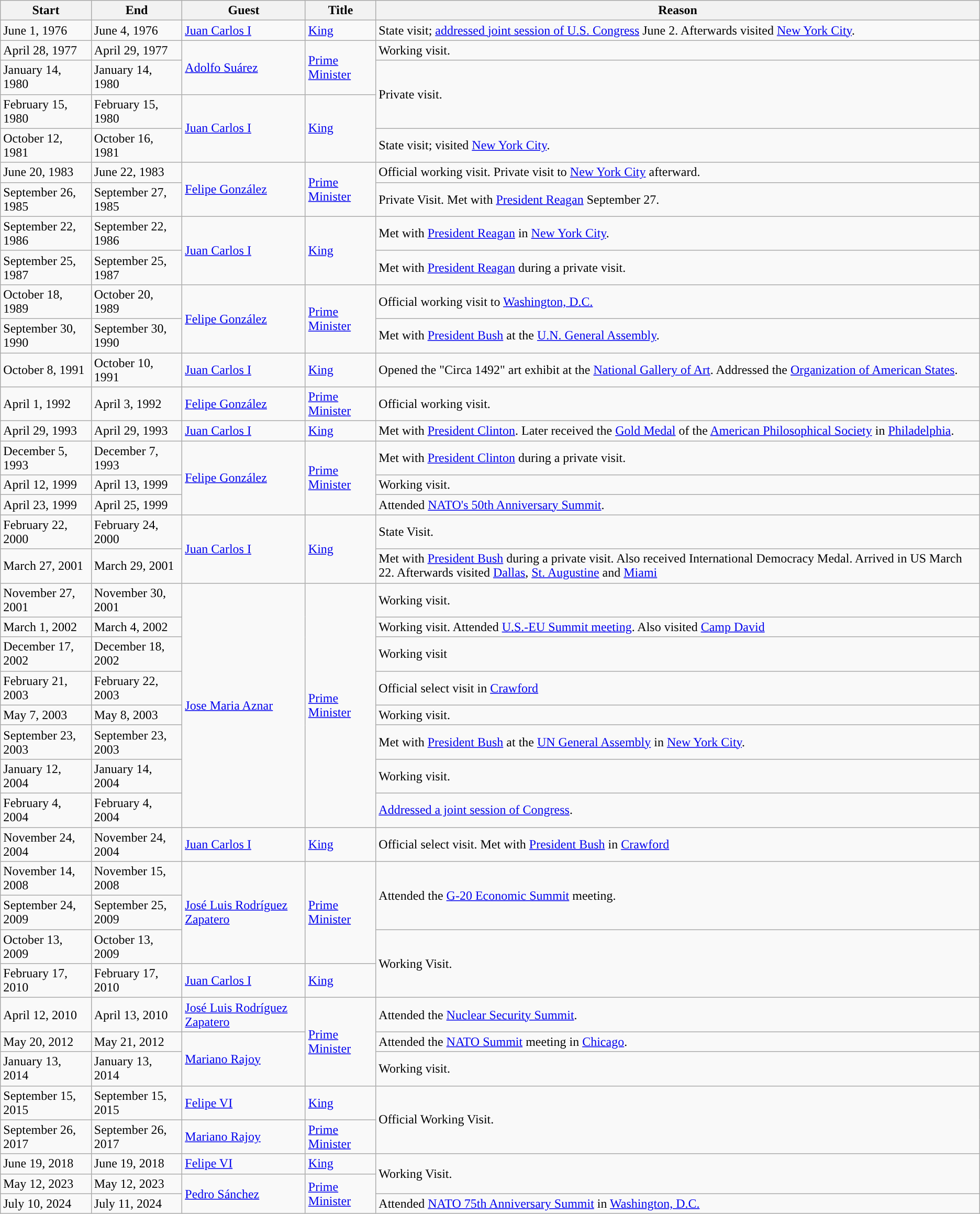<table class="wikitable sortable">
<tr>
<th>Start</th>
<th>End</th>
<th>Guest</th>
<th>Title</th>
<th>Reason</th>
</tr>
<tr>
<td>June 1, 1976</td>
<td>June 4, 1976</td>
<td><a href='#'>Juan Carlos I</a></td>
<td><a href='#'>King</a></td>
<td>State visit; <a href='#'>addressed joint session of U.S. Congress</a> June 2. Afterwards visited <a href='#'>New York City</a>.</td>
</tr>
<tr>
<td>April 28, 1977</td>
<td>April 29, 1977</td>
<td rowspan=2><a href='#'>Adolfo Suárez</a></td>
<td rowspan=2><a href='#'>Prime Minister</a></td>
<td>Working visit.</td>
</tr>
<tr>
<td>January 14, 1980</td>
<td>January 14, 1980</td>
<td rowspan=2>Private visit.</td>
</tr>
<tr>
<td>February 15, 1980</td>
<td>February 15, 1980</td>
<td rowspan="2"><a href='#'>Juan Carlos I</a></td>
<td rowspan="2"><a href='#'>King</a></td>
</tr>
<tr>
<td>October 12, 1981</td>
<td>October 16, 1981</td>
<td>State visit; visited <a href='#'>New York City</a>.</td>
</tr>
<tr>
<td>June 20, 1983</td>
<td>June 22, 1983</td>
<td rowspan=2><a href='#'>Felipe González</a></td>
<td rowspan="2"><a href='#'>Prime Minister</a></td>
<td>Official working visit. Private visit to <a href='#'>New York City</a> afterward.</td>
</tr>
<tr>
<td>September 26, 1985</td>
<td>September 27, 1985</td>
<td>Private Visit. Met with <a href='#'>President Reagan</a> September 27.</td>
</tr>
<tr>
<td>September 22, 1986</td>
<td>September 22, 1986</td>
<td rowspan="2"><a href='#'>Juan Carlos I</a></td>
<td rowspan="2"><a href='#'>King</a></td>
<td>Met with <a href='#'>President Reagan</a> in <a href='#'>New York City</a>.</td>
</tr>
<tr>
<td>September 25, 1987</td>
<td>September 25, 1987</td>
<td>Met with <a href='#'>President Reagan</a> during a private visit.</td>
</tr>
<tr>
<td>October 18, 1989</td>
<td>October 20, 1989</td>
<td rowspan="2"><a href='#'>Felipe González</a></td>
<td rowspan="2"><a href='#'>Prime Minister</a></td>
<td>Official working visit to <a href='#'>Washington, D.C.</a></td>
</tr>
<tr>
<td>September 30, 1990</td>
<td>September 30, 1990</td>
<td>Met with <a href='#'>President Bush</a> at the <a href='#'>U.N. General Assembly</a>.</td>
</tr>
<tr>
<td>October 8, 1991</td>
<td>October 10, 1991</td>
<td><a href='#'>Juan Carlos I</a></td>
<td><a href='#'>King</a></td>
<td>Opened the "Circa 1492" art exhibit at the <a href='#'>National Gallery of Art</a>. Addressed the <a href='#'>Organization of American States</a>.</td>
</tr>
<tr>
<td>April 1, 1992</td>
<td>April 3, 1992</td>
<td><a href='#'>Felipe González</a></td>
<td><a href='#'>Prime Minister</a></td>
<td>Official working visit.</td>
</tr>
<tr>
<td>April 29, 1993</td>
<td>April 29, 1993</td>
<td><a href='#'>Juan Carlos I</a></td>
<td><a href='#'>King</a></td>
<td>Met with <a href='#'>President Clinton</a>. Later received the <a href='#'>Gold Medal</a> of the <a href='#'>American Philosophical Society</a> in <a href='#'>Philadelphia</a>.</td>
</tr>
<tr>
<td>December 5, 1993</td>
<td>December 7, 1993</td>
<td rowspan="3"><a href='#'>Felipe González</a></td>
<td rowspan="3"><a href='#'>Prime Minister</a></td>
<td>Met with <a href='#'>President Clinton</a> during a private visit.</td>
</tr>
<tr>
<td>April 12, 1999</td>
<td>April 13, 1999</td>
<td>Working visit.</td>
</tr>
<tr>
<td>April 23, 1999</td>
<td>April 25, 1999</td>
<td>Attended <a href='#'>NATO's 50th Anniversary Summit</a>.</td>
</tr>
<tr>
<td>February 22, 2000</td>
<td>February 24, 2000</td>
<td rowspan="2"><a href='#'>Juan Carlos I</a></td>
<td rowspan="2"><a href='#'>King</a></td>
<td>State Visit.</td>
</tr>
<tr>
<td>March 27, 2001</td>
<td>March 29, 2001</td>
<td>Met with <a href='#'>President Bush</a> during a private visit. Also received International Democracy Medal. Arrived in US March 22. Afterwards visited <a href='#'>Dallas</a>, <a href='#'>St. Augustine</a> and <a href='#'>Miami</a></td>
</tr>
<tr>
<td>November 27, 2001</td>
<td>November 30, 2001</td>
<td rowspan=8><a href='#'>Jose Maria Aznar</a></td>
<td rowspan="8"><a href='#'>Prime Minister</a></td>
<td>Working visit.</td>
</tr>
<tr>
<td>March 1, 2002</td>
<td>March 4, 2002</td>
<td>Working visit. Attended <a href='#'>U.S.-EU Summit meeting</a>. Also visited <a href='#'>Camp David</a></td>
</tr>
<tr>
<td>December 17, 2002</td>
<td>December 18, 2002</td>
<td>Working visit</td>
</tr>
<tr>
<td>February 21, 2003</td>
<td>February 22, 2003</td>
<td>Official select visit in <a href='#'>Crawford</a></td>
</tr>
<tr>
<td>May 7, 2003</td>
<td>May 8, 2003</td>
<td>Working visit.</td>
</tr>
<tr>
<td>September 23, 2003</td>
<td>September 23, 2003</td>
<td>Met with <a href='#'>President Bush</a> at the <a href='#'>UN General Assembly</a> in <a href='#'>New York City</a>.</td>
</tr>
<tr>
<td>January 12, 2004</td>
<td>January 14, 2004</td>
<td>Working visit.</td>
</tr>
<tr>
<td>February 4, 2004</td>
<td>February 4, 2004</td>
<td><a href='#'>Addressed a joint session of Congress</a>.</td>
</tr>
<tr>
<td>November 24, 2004</td>
<td>November 24, 2004</td>
<td><a href='#'>Juan Carlos I</a></td>
<td><a href='#'>King</a></td>
<td>Official select visit. Met with <a href='#'>President Bush</a> in <a href='#'>Crawford</a></td>
</tr>
<tr>
<td>November 14, 2008</td>
<td>November 15, 2008</td>
<td rowspan="3"><a href='#'>José Luis Rodríguez Zapatero</a></td>
<td rowspan="3"><a href='#'>Prime Minister</a></td>
<td rowspan=2>Attended the <a href='#'>G-20 Economic Summit</a> meeting.</td>
</tr>
<tr>
<td>September 24, 2009</td>
<td>September 25, 2009</td>
</tr>
<tr>
<td>October 13, 2009</td>
<td>October 13, 2009</td>
<td rowspan=2>Working Visit.</td>
</tr>
<tr>
<td>February 17, 2010</td>
<td>February 17, 2010</td>
<td><a href='#'>Juan Carlos I</a></td>
<td><a href='#'>King</a></td>
</tr>
<tr>
<td>April 12, 2010</td>
<td>April 13, 2010</td>
<td><a href='#'>José Luis Rodríguez Zapatero</a></td>
<td rowspan="3"><a href='#'>Prime Minister</a></td>
<td>Attended the <a href='#'>Nuclear Security Summit</a>.</td>
</tr>
<tr>
<td>May 20, 2012</td>
<td>May 21, 2012</td>
<td rowspan="2"><a href='#'>Mariano Rajoy</a></td>
<td>Attended the <a href='#'>NATO Summit</a> meeting in <a href='#'>Chicago</a>.</td>
</tr>
<tr>
<td>January 13, 2014</td>
<td>January 13, 2014</td>
<td>Working visit.</td>
</tr>
<tr>
<td>September 15, 2015</td>
<td>September 15, 2015</td>
<td><a href='#'>Felipe VI</a></td>
<td><a href='#'>King</a></td>
<td rowspan=2>Official Working Visit.</td>
</tr>
<tr>
<td>September 26, 2017</td>
<td>September 26, 2017</td>
<td><a href='#'>Mariano Rajoy</a></td>
<td><a href='#'>Prime Minister</a></td>
</tr>
<tr>
<td>June 19, 2018</td>
<td>June 19, 2018</td>
<td><a href='#'>Felipe VI</a></td>
<td><a href='#'>King</a></td>
<td rowspan=2>Working Visit.</td>
</tr>
<tr>
<td>May 12, 2023</td>
<td>May 12, 2023</td>
<td rowspan=2><a href='#'>Pedro Sánchez</a></td>
<td rowspan=2><a href='#'>Prime Minister</a></td>
</tr>
<tr>
<td>July 10, 2024</td>
<td>July 11, 2024</td>
<td>Attended <a href='#'>NATO 75th Anniversary Summit</a> in <a href='#'>Washington, D.C.</a></td>
</tr>
</table>
